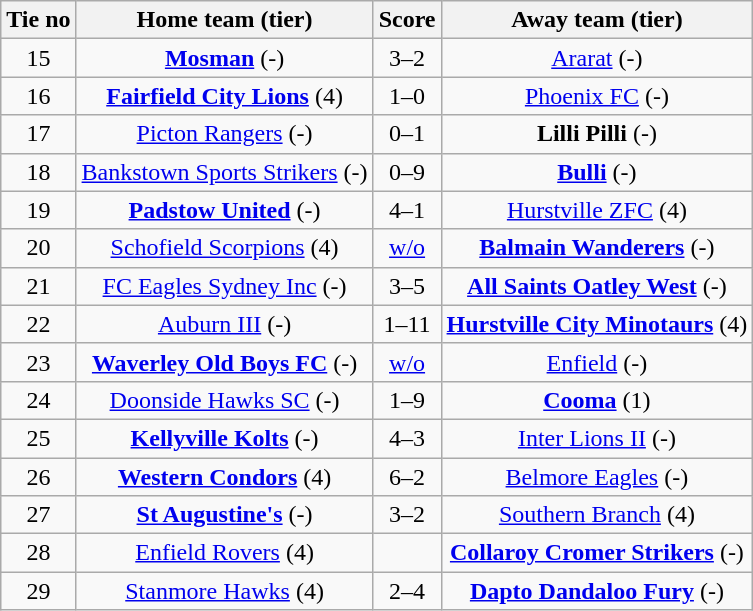<table class="wikitable" style="text-align:center">
<tr>
<th>Tie no</th>
<th>Home team (tier)</th>
<th>Score</th>
<th>Away team (tier)</th>
</tr>
<tr>
<td>15</td>
<td><strong><a href='#'>Mosman</a></strong> (-)</td>
<td>3–2</td>
<td><a href='#'>Ararat</a> (-)</td>
</tr>
<tr>
<td>16</td>
<td><strong><a href='#'>Fairfield City Lions</a></strong> (4)</td>
<td>1–0</td>
<td><a href='#'>Phoenix FC</a> (-)</td>
</tr>
<tr>
<td>17</td>
<td><a href='#'>Picton Rangers</a> (-)</td>
<td>0–1</td>
<td><strong>Lilli Pilli</strong> (-)</td>
</tr>
<tr>
<td>18</td>
<td><a href='#'>Bankstown Sports Strikers</a> (-)</td>
<td>0–9</td>
<td><strong><a href='#'>Bulli</a></strong> (-)</td>
</tr>
<tr>
<td>19</td>
<td><strong><a href='#'>Padstow United</a></strong> (-)</td>
<td>4–1</td>
<td><a href='#'>Hurstville ZFC</a> (4)</td>
</tr>
<tr>
<td>20</td>
<td><a href='#'>Schofield Scorpions</a> (4)</td>
<td><a href='#'>w/o</a></td>
<td><strong><a href='#'>Balmain Wanderers</a></strong> (-)</td>
</tr>
<tr>
<td>21</td>
<td><a href='#'>FC Eagles Sydney Inc</a> (-)</td>
<td>3–5</td>
<td><strong><a href='#'>All Saints Oatley West</a></strong> (-)</td>
</tr>
<tr>
<td>22</td>
<td><a href='#'>Auburn III</a> (-)</td>
<td>1–11</td>
<td><strong><a href='#'>Hurstville City Minotaurs</a></strong> (4)</td>
</tr>
<tr>
<td>23</td>
<td><strong><a href='#'>Waverley Old Boys FC</a></strong> (-)</td>
<td><a href='#'>w/o</a></td>
<td><a href='#'>Enfield</a> (-)</td>
</tr>
<tr>
<td>24</td>
<td><a href='#'>Doonside Hawks SC</a> (-)</td>
<td>1–9</td>
<td><strong><a href='#'>Cooma</a></strong> (1)</td>
</tr>
<tr>
<td>25</td>
<td><strong><a href='#'>Kellyville Kolts</a></strong> (-)</td>
<td>4–3</td>
<td><a href='#'>Inter Lions II</a> (-)</td>
</tr>
<tr>
<td>26</td>
<td><strong><a href='#'>Western Condors</a></strong> (4)</td>
<td>6–2</td>
<td><a href='#'>Belmore Eagles</a> (-)</td>
</tr>
<tr>
<td>27</td>
<td><strong><a href='#'>St Augustine's</a></strong> (-)</td>
<td>3–2</td>
<td><a href='#'>Southern Branch</a> (4)</td>
</tr>
<tr>
<td>28</td>
<td><a href='#'>Enfield Rovers</a> (4)</td>
<td></td>
<td><strong><a href='#'>Collaroy Cromer Strikers</a></strong> (-)</td>
</tr>
<tr>
<td>29</td>
<td><a href='#'>Stanmore Hawks</a> (4)</td>
<td>2–4</td>
<td><strong><a href='#'>Dapto Dandaloo Fury</a></strong> (-)</td>
</tr>
</table>
